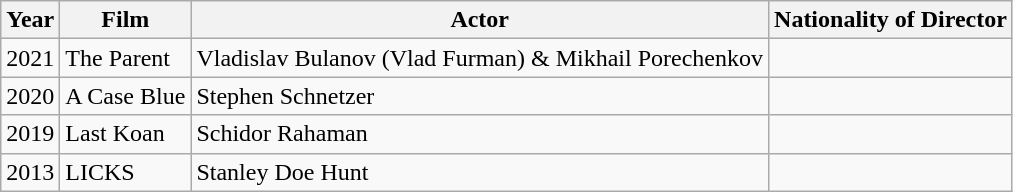<table class="wikitable">
<tr>
<th>Year</th>
<th>Film</th>
<th>Actor</th>
<th>Nationality of Director</th>
</tr>
<tr>
<td>2021</td>
<td>The Parent</td>
<td>Vladislav Bulanov (Vlad Furman) & Mikhail Porechenkov</td>
<td></td>
</tr>
<tr>
<td>2020</td>
<td>A Case Blue</td>
<td>Stephen Schnetzer</td>
<td></td>
</tr>
<tr>
<td>2019</td>
<td>Last Koan</td>
<td>Schidor Rahaman</td>
<td></td>
</tr>
<tr>
<td>2013</td>
<td>LICKS</td>
<td>Stanley Doe Hunt</td>
<td></td>
</tr>
</table>
